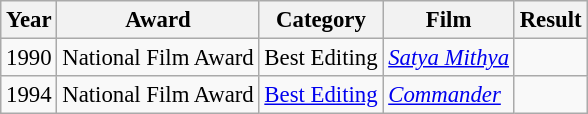<table class="wikitable" style="font-size: 95%;">
<tr>
<th>Year</th>
<th>Award</th>
<th>Category</th>
<th>Film</th>
<th>Result</th>
</tr>
<tr>
<td>1990</td>
<td>National Film Award</td>
<td>Best Editing</td>
<td><em><a href='#'>Satya Mithya</a></em></td>
<td></td>
</tr>
<tr>
<td>1994</td>
<td>National Film Award</td>
<td><a href='#'>Best Editing</a></td>
<td><em><a href='#'>Commander</a></em></td>
<td></td>
</tr>
</table>
